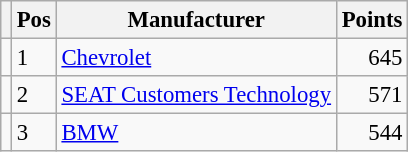<table class="wikitable" style="font-size: 95%;">
<tr>
<th></th>
<th>Pos</th>
<th>Manufacturer</th>
<th>Points</th>
</tr>
<tr>
<td align="left"></td>
<td>1</td>
<td> <a href='#'>Chevrolet</a></td>
<td align="right">645</td>
</tr>
<tr>
<td align="left"></td>
<td>2</td>
<td> <a href='#'>SEAT Customers Technology</a></td>
<td align="right">571</td>
</tr>
<tr>
<td align="left"></td>
<td>3</td>
<td> <a href='#'>BMW</a></td>
<td align="right">544</td>
</tr>
</table>
